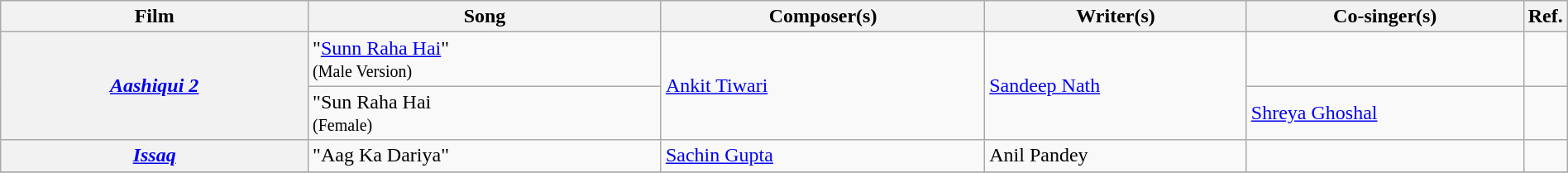<table class="wikitable plainrowheaders" width="100%" textcolor:#000;">
<tr>
<th scope="col" width=20%><strong>Film</strong></th>
<th scope="col" width=23%><strong>Song</strong></th>
<th scope="col" width=21%><strong>Composer(s)</strong></th>
<th scope="col" width=17%><strong>Writer(s)</strong></th>
<th scope="col" width=18%><strong>Co-singer(s)</strong></th>
<th scope="col" width=1%><strong>Ref.</strong></th>
</tr>
<tr>
<th scope="row" rowspan=2><em><a href='#'>Aashiqui 2</a></em></th>
<td>"<a href='#'>Sunn Raha Hai</a>" <br><small>(Male Version)</small></td>
<td rowspan=2><a href='#'>Ankit Tiwari</a></td>
<td rowspan=2><a href='#'>Sandeep Nath</a></td>
<td></td>
<td></td>
</tr>
<tr>
<td>"Sun Raha Hai<br><small>(Female)</small></td>
<td><a href='#'>Shreya Ghoshal</a></td>
<td></td>
</tr>
<tr>
<th scope="row"><em><a href='#'>Issaq</a></em></th>
<td>"Aag Ka Dariya"</td>
<td><a href='#'>Sachin Gupta</a></td>
<td>Anil Pandey</td>
<td></td>
<td></td>
</tr>
<tr>
</tr>
</table>
